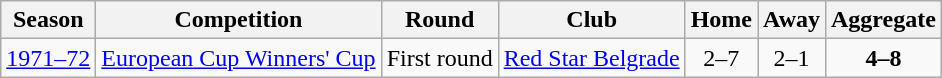<table class="wikitable">
<tr>
<th>Season</th>
<th>Competition</th>
<th>Round</th>
<th>Club</th>
<th>Home</th>
<th>Away</th>
<th>Aggregate</th>
</tr>
<tr>
<td><a href='#'>1971–72</a></td>
<td><a href='#'>European Cup Winners' Cup</a></td>
<td>First round</td>
<td> <a href='#'>Red Star Belgrade</a></td>
<td style="text-align:center;">2–7</td>
<td style="text-align:center;">2–1</td>
<td style="text-align:center;"><strong>4–8</strong></td>
</tr>
</table>
